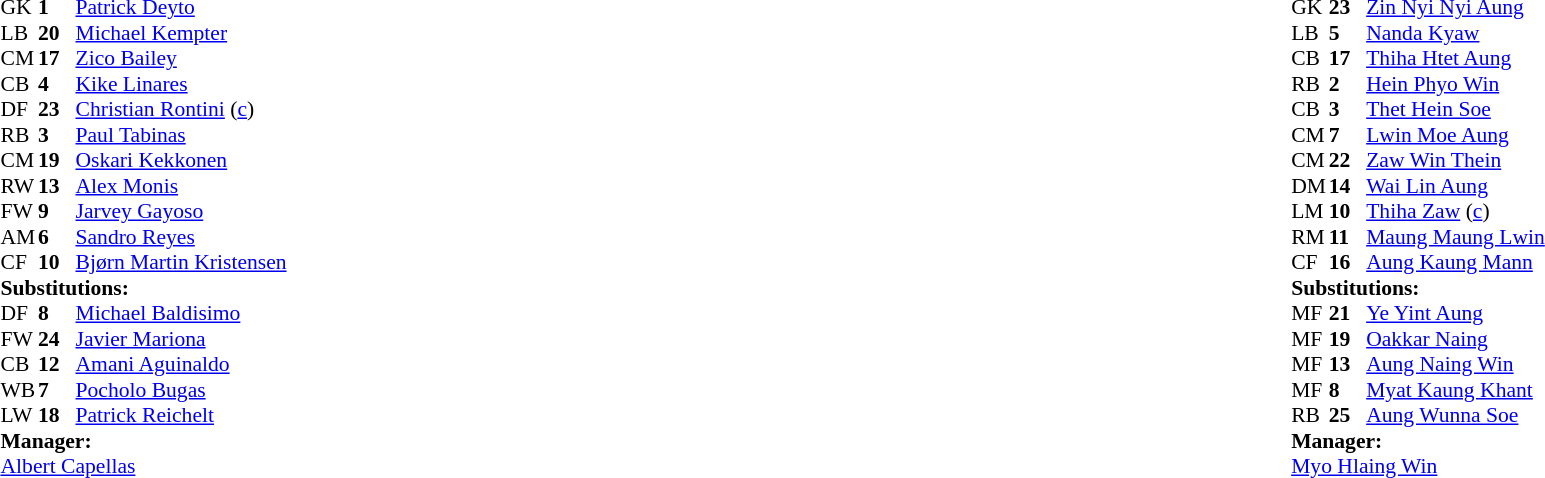<table width="100%">
<tr>
<td valign="top" width="40%"><br><table style="font-size:90%" cellspacing="0" cellpadding="0">
<tr>
<th width=25></th>
<th width=25></th>
</tr>
<tr>
<td>GK</td>
<td><strong>1</strong></td>
<td><a href='#'>Patrick Deyto</a></td>
</tr>
<tr>
<td>LB</td>
<td><strong>20</strong></td>
<td><a href='#'>Michael Kempter</a></td>
</tr>
<tr>
<td>CM</td>
<td><strong>17</strong></td>
<td><a href='#'>Zico Bailey</a></td>
</tr>
<tr>
<td>CB</td>
<td><strong>4</strong></td>
<td><a href='#'>Kike Linares</a></td>
</tr>
<tr>
<td>DF</td>
<td><strong>23</strong></td>
<td><a href='#'>Christian Rontini</a> (<a href='#'>c</a>)</td>
<td></td>
<td></td>
</tr>
<tr>
<td>RB</td>
<td><strong>3</strong></td>
<td><a href='#'>Paul Tabinas</a></td>
</tr>
<tr>
<td>CM</td>
<td><strong>19</strong></td>
<td><a href='#'>Oskari Kekkonen</a></td>
<td></td>
<td></td>
</tr>
<tr>
<td>RW</td>
<td><strong>13</strong></td>
<td><a href='#'>Alex Monis</a></td>
<td></td>
<td></td>
</tr>
<tr>
<td>FW</td>
<td><strong>9</strong></td>
<td><a href='#'>Jarvey Gayoso</a></td>
<td></td>
<td></td>
</tr>
<tr>
<td>AM</td>
<td><strong>6</strong></td>
<td><a href='#'>Sandro Reyes</a></td>
<td></td>
<td></td>
</tr>
<tr>
<td>CF</td>
<td><strong>10</strong></td>
<td><a href='#'>Bjørn Martin Kristensen</a></td>
</tr>
<tr>
<td colspan=3><strong>Substitutions:</strong></td>
</tr>
<tr>
<td>DF</td>
<td><strong>8</strong></td>
<td><a href='#'>Michael Baldisimo</a></td>
<td></td>
<td></td>
</tr>
<tr>
<td>FW</td>
<td><strong>24</strong></td>
<td><a href='#'>Javier Mariona</a></td>
<td></td>
<td></td>
</tr>
<tr>
<td>CB</td>
<td><strong>12</strong></td>
<td><a href='#'>Amani Aguinaldo</a></td>
<td></td>
<td></td>
</tr>
<tr>
<td>WB</td>
<td><strong>7</strong></td>
<td><a href='#'>Pocholo Bugas</a></td>
<td></td>
<td></td>
</tr>
<tr>
<td>LW</td>
<td><strong>18</strong></td>
<td><a href='#'>Patrick Reichelt</a></td>
<td></td>
<td></td>
</tr>
<tr>
<td colspan=3><strong>Manager:</strong></td>
</tr>
<tr>
<td colspan=3> <a href='#'>Albert Capellas</a></td>
</tr>
</table>
</td>
<td valign="top"></td>
<td valign="top" width="50%"><br><table style="font-size:90%; margin:auto" cellspacing="0" cellpadding="0">
<tr>
<th width=25></th>
<th width=25></th>
</tr>
<tr>
<td>GK</td>
<td><strong>23</strong></td>
<td><a href='#'>Zin Nyi Nyi Aung</a></td>
<td></td>
</tr>
<tr>
<td>LB</td>
<td><strong>5</strong></td>
<td><a href='#'>Nanda Kyaw</a></td>
<td></td>
<td></td>
</tr>
<tr>
<td>CB</td>
<td><strong>17</strong></td>
<td><a href='#'>Thiha Htet Aung</a></td>
<td></td>
</tr>
<tr>
<td>RB</td>
<td><strong>2</strong></td>
<td><a href='#'>Hein Phyo Win</a></td>
</tr>
<tr>
<td>CB</td>
<td><strong>3</strong></td>
<td><a href='#'>Thet Hein Soe</a></td>
</tr>
<tr>
<td>CM</td>
<td><strong>7</strong></td>
<td><a href='#'>Lwin Moe Aung</a></td>
</tr>
<tr>
<td>CM</td>
<td><strong>22</strong></td>
<td><a href='#'>Zaw Win Thein</a></td>
<td></td>
<td></td>
</tr>
<tr>
<td>DM</td>
<td><strong>14</strong></td>
<td><a href='#'>Wai Lin Aung</a></td>
<td></td>
<td></td>
</tr>
<tr>
<td>LM</td>
<td><strong>10</strong></td>
<td><a href='#'>Thiha Zaw</a> (<a href='#'>c</a>)</td>
</tr>
<tr>
<td>RM</td>
<td><strong>11</strong></td>
<td><a href='#'>Maung Maung Lwin</a></td>
<td></td>
<td></td>
</tr>
<tr>
<td>CF</td>
<td><strong>16</strong></td>
<td><a href='#'>Aung Kaung Mann</a></td>
<td></td>
<td></td>
</tr>
<tr>
<td colspan=3><strong>Substitutions:</strong></td>
</tr>
<tr>
<td>MF</td>
<td><strong>21</strong></td>
<td><a href='#'>Ye Yint Aung</a></td>
<td></td>
<td></td>
</tr>
<tr>
<td>MF</td>
<td><strong>19</strong></td>
<td><a href='#'>Oakkar Naing</a></td>
<td></td>
<td></td>
</tr>
<tr>
<td>MF</td>
<td><strong>13</strong></td>
<td><a href='#'>Aung Naing Win</a></td>
<td></td>
<td></td>
</tr>
<tr>
<td>MF</td>
<td><strong>8</strong></td>
<td><a href='#'>Myat Kaung Khant</a></td>
<td></td>
<td></td>
</tr>
<tr>
<td>RB</td>
<td><strong>25</strong></td>
<td><a href='#'>Aung Wunna Soe</a></td>
<td></td>
<td></td>
</tr>
<tr>
<td colspan=3><strong>Manager:</strong></td>
</tr>
<tr>
<td colspan=3><a href='#'>Myo Hlaing Win</a></td>
</tr>
</table>
</td>
</tr>
</table>
